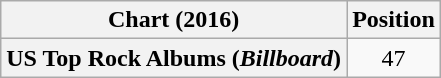<table class="wikitable sortable plainrowheaders" style="text-align:center">
<tr>
<th scope="col">Chart (2016)</th>
<th scope="col">Position</th>
</tr>
<tr>
<th scope="row">US Top Rock Albums (<em>Billboard</em>)</th>
<td>47</td>
</tr>
</table>
